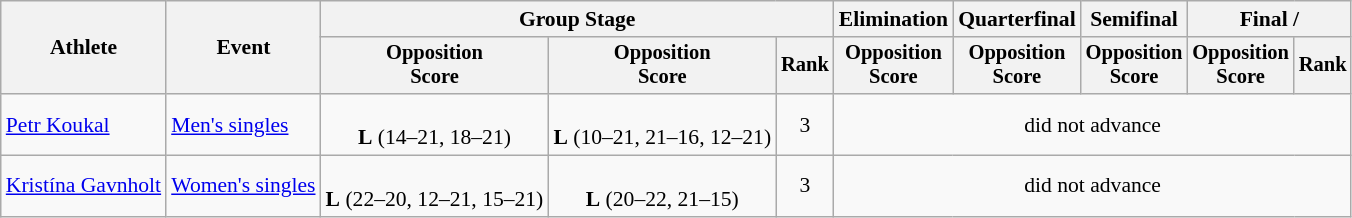<table class="wikitable" style="font-size:90%">
<tr>
<th rowspan=2>Athlete</th>
<th rowspan=2>Event</th>
<th colspan=3>Group Stage</th>
<th>Elimination</th>
<th>Quarterfinal</th>
<th>Semifinal</th>
<th colspan=2>Final / </th>
</tr>
<tr style="font-size:95%">
<th>Opposition<br>Score</th>
<th>Opposition<br>Score</th>
<th>Rank</th>
<th>Opposition<br>Score</th>
<th>Opposition<br>Score</th>
<th>Opposition<br>Score</th>
<th>Opposition<br>Score</th>
<th>Rank</th>
</tr>
<tr align=center>
<td align=left><a href='#'>Petr Koukal</a></td>
<td align=left><a href='#'>Men's singles</a></td>
<td><br><strong>L</strong> (14–21, 18–21)</td>
<td><br><strong>L</strong> (10–21, 21–16, 12–21)</td>
<td>3</td>
<td colspan=5>did not advance</td>
</tr>
<tr align=center>
<td align=left><a href='#'>Kristína Gavnholt</a></td>
<td align=left><a href='#'>Women's singles</a></td>
<td><br><strong>L</strong> (22–20, 12–21, 15–21)</td>
<td><br><strong>L</strong> (20–22, 21–15)</td>
<td>3</td>
<td colspan=5>did not advance</td>
</tr>
</table>
